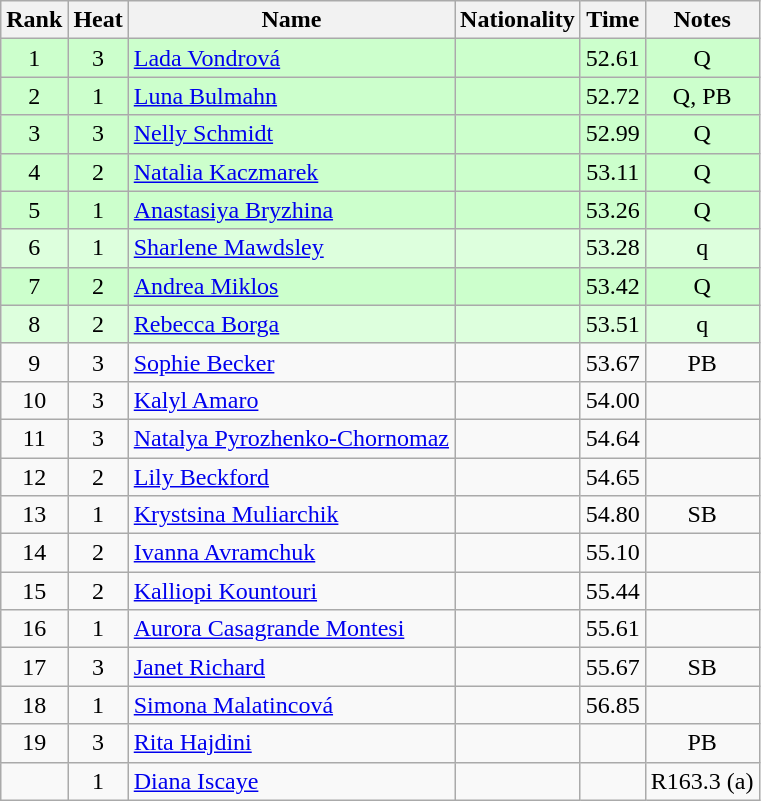<table class="wikitable sortable" style="text-align:center">
<tr>
<th>Rank</th>
<th>Heat</th>
<th>Name</th>
<th>Nationality</th>
<th>Time</th>
<th>Notes</th>
</tr>
<tr bgcolor=ccffcc>
<td>1</td>
<td>3</td>
<td align=left><a href='#'>Lada Vondrová</a></td>
<td align=left></td>
<td>52.61</td>
<td>Q</td>
</tr>
<tr bgcolor=ccffcc>
<td>2</td>
<td>1</td>
<td align=left><a href='#'>Luna Bulmahn</a></td>
<td align=left></td>
<td>52.72</td>
<td>Q, PB</td>
</tr>
<tr bgcolor=ccffcc>
<td>3</td>
<td>3</td>
<td align=left><a href='#'>Nelly Schmidt</a></td>
<td align=left></td>
<td>52.99</td>
<td>Q</td>
</tr>
<tr bgcolor=ccffcc>
<td>4</td>
<td>2</td>
<td align=left><a href='#'>Natalia Kaczmarek</a></td>
<td align=left></td>
<td>53.11</td>
<td>Q</td>
</tr>
<tr bgcolor=ccffcc>
<td>5</td>
<td>1</td>
<td align=left><a href='#'>Anastasiya Bryzhina</a></td>
<td align=left></td>
<td>53.26</td>
<td>Q</td>
</tr>
<tr bgcolor=ddffdd>
<td>6</td>
<td>1</td>
<td align=left><a href='#'>Sharlene Mawdsley</a></td>
<td align=left></td>
<td>53.28</td>
<td>q</td>
</tr>
<tr bgcolor=ccffcc>
<td>7</td>
<td>2</td>
<td align=left><a href='#'>Andrea Miklos</a></td>
<td align=left></td>
<td>53.42</td>
<td>Q</td>
</tr>
<tr bgcolor=ddffdd>
<td>8</td>
<td>2</td>
<td align=left><a href='#'>Rebecca Borga</a></td>
<td align=left></td>
<td>53.51</td>
<td>q</td>
</tr>
<tr>
<td>9</td>
<td>3</td>
<td align=left><a href='#'>Sophie Becker</a></td>
<td align=left></td>
<td>53.67</td>
<td>PB</td>
</tr>
<tr>
<td>10</td>
<td>3</td>
<td align=left><a href='#'>Kalyl Amaro</a></td>
<td align=left></td>
<td>54.00</td>
<td></td>
</tr>
<tr>
<td>11</td>
<td>3</td>
<td align=left><a href='#'>Natalya Pyrozhenko-Chornomaz</a></td>
<td align=left></td>
<td>54.64</td>
<td></td>
</tr>
<tr>
<td>12</td>
<td>2</td>
<td align=left><a href='#'>Lily Beckford</a></td>
<td align=left></td>
<td>54.65</td>
<td></td>
</tr>
<tr>
<td>13</td>
<td>1</td>
<td align=left><a href='#'>Krystsina Muliarchik</a></td>
<td align=left></td>
<td>54.80</td>
<td>SB</td>
</tr>
<tr>
<td>14</td>
<td>2</td>
<td align=left><a href='#'>Ivanna Avramchuk</a></td>
<td align=left></td>
<td>55.10</td>
<td></td>
</tr>
<tr>
<td>15</td>
<td>2</td>
<td align=left><a href='#'>Kalliopi Kountouri</a></td>
<td align=left></td>
<td>55.44</td>
<td></td>
</tr>
<tr>
<td>16</td>
<td>1</td>
<td align=left><a href='#'>Aurora Casagrande Montesi</a></td>
<td align=left></td>
<td>55.61</td>
<td></td>
</tr>
<tr>
<td>17</td>
<td>3</td>
<td align=left><a href='#'>Janet Richard</a></td>
<td align=left></td>
<td>55.67</td>
<td>SB</td>
</tr>
<tr>
<td>18</td>
<td>1</td>
<td align=left><a href='#'>Simona Malatincová</a></td>
<td align=left></td>
<td>56.85</td>
<td></td>
</tr>
<tr>
<td>19</td>
<td>3</td>
<td align=left><a href='#'>Rita Hajdini</a></td>
<td align=left></td>
<td></td>
<td>PB</td>
</tr>
<tr>
<td></td>
<td>1</td>
<td align=left><a href='#'>Diana Iscaye</a></td>
<td align=left></td>
<td></td>
<td>R163.3 (a)</td>
</tr>
</table>
